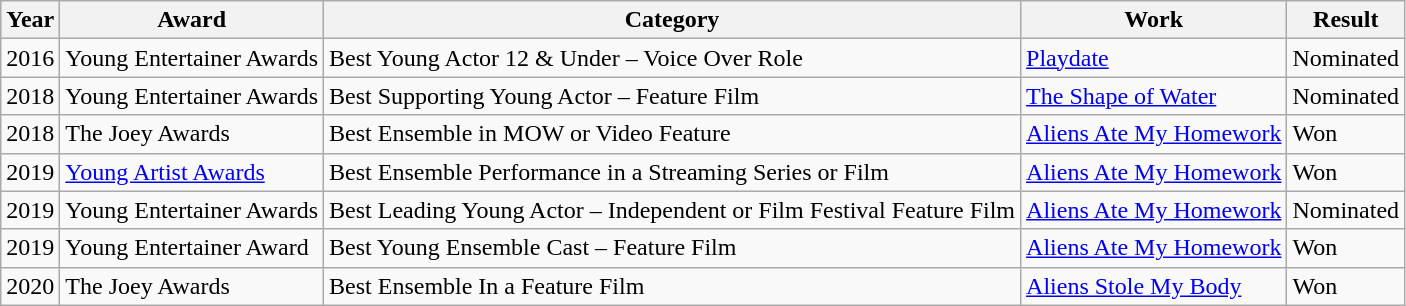<table class="wikitable sortable">
<tr>
<th>Year</th>
<th>Award</th>
<th>Category</th>
<th>Work</th>
<th>Result</th>
</tr>
<tr>
<td>2016</td>
<td>Young Entertainer Awards</td>
<td>Best Young Actor 12 & Under – Voice Over Role</td>
<td><a href='#'>Playdate</a></td>
<td>Nominated</td>
</tr>
<tr>
<td>2018</td>
<td>Young Entertainer Awards</td>
<td>Best Supporting Young Actor – Feature Film</td>
<td><a href='#'>The Shape of Water</a></td>
<td>Nominated</td>
</tr>
<tr>
<td>2018</td>
<td>The Joey Awards</td>
<td>Best Ensemble in MOW or Video Feature</td>
<td><a href='#'>Aliens Ate My Homework</a></td>
<td>Won</td>
</tr>
<tr>
<td>2019</td>
<td><a href='#'>Young Artist Awards</a></td>
<td>Best Ensemble Performance in a Streaming Series or Film</td>
<td><a href='#'>Aliens Ate My Homework</a></td>
<td>Won</td>
</tr>
<tr>
<td>2019</td>
<td>Young Entertainer Awards</td>
<td>Best Leading Young Actor – Independent or Film Festival Feature Film</td>
<td><a href='#'>Aliens Ate My Homework</a></td>
<td>Nominated</td>
</tr>
<tr>
<td>2019</td>
<td>Young Entertainer Award</td>
<td>Best Young Ensemble Cast – Feature Film</td>
<td><a href='#'>Aliens Ate My Homework</a></td>
<td>Won</td>
</tr>
<tr>
<td>2020</td>
<td>The Joey Awards</td>
<td>Best Ensemble In a Feature Film</td>
<td><a href='#'>Aliens Stole My Body</a></td>
<td>Won</td>
</tr>
</table>
